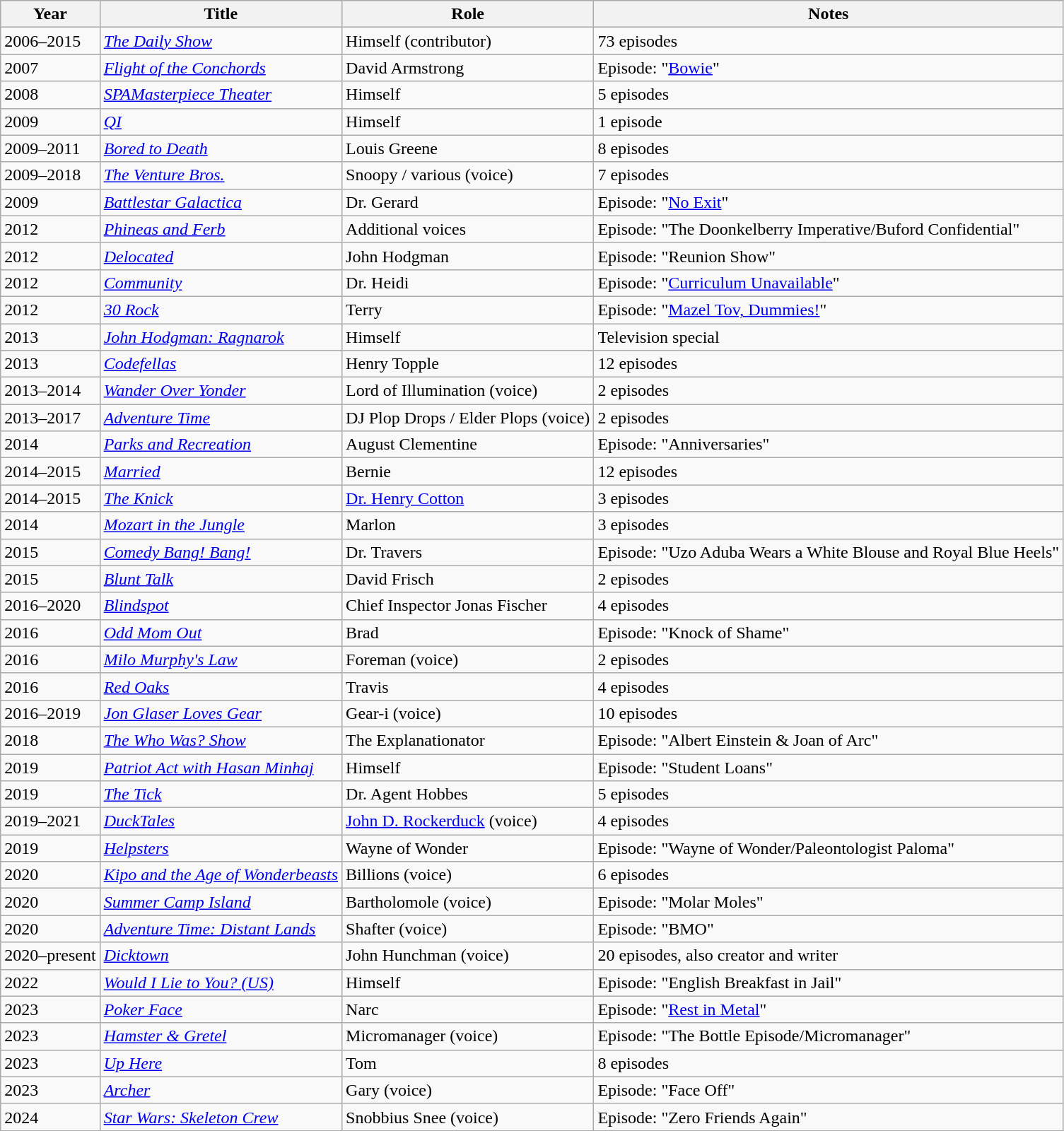<table class="wikitable sortable">
<tr>
<th>Year</th>
<th>Title</th>
<th>Role</th>
<th>Notes</th>
</tr>
<tr>
<td>2006–2015</td>
<td><em><a href='#'>The Daily Show</a></em></td>
<td>Himself (contributor)</td>
<td>73 episodes</td>
</tr>
<tr>
<td>2007</td>
<td><em><a href='#'>Flight of the Conchords</a></em></td>
<td>David Armstrong</td>
<td>Episode: "<a href='#'>Bowie</a>"</td>
</tr>
<tr>
<td>2008</td>
<td><em><a href='#'>SPAMasterpiece Theater</a></em></td>
<td>Himself</td>
<td>5 episodes</td>
</tr>
<tr>
<td>2009</td>
<td><em><a href='#'>QI</a></em></td>
<td>Himself</td>
<td>1 episode</td>
</tr>
<tr>
<td>2009–2011</td>
<td><em><a href='#'>Bored to Death</a></em></td>
<td>Louis Greene</td>
<td>8 episodes</td>
</tr>
<tr>
<td>2009–2018</td>
<td><em><a href='#'>The Venture Bros.</a></em></td>
<td>Snoopy / various (voice)</td>
<td>7 episodes</td>
</tr>
<tr>
<td>2009</td>
<td><em><a href='#'>Battlestar Galactica</a></em></td>
<td>Dr. Gerard</td>
<td>Episode: "<a href='#'>No Exit</a>"</td>
</tr>
<tr>
<td>2012</td>
<td><em><a href='#'>Phineas and Ferb</a></em></td>
<td>Additional voices</td>
<td>Episode: "The Doonkelberry Imperative/Buford Confidential"</td>
</tr>
<tr>
<td>2012</td>
<td><em><a href='#'>Delocated</a></em></td>
<td>John Hodgman</td>
<td>Episode: "Reunion Show"</td>
</tr>
<tr>
<td>2012</td>
<td><em><a href='#'>Community</a></em></td>
<td>Dr. Heidi</td>
<td>Episode: "<a href='#'>Curriculum Unavailable</a>"</td>
</tr>
<tr>
<td>2012</td>
<td><em><a href='#'>30 Rock</a></em></td>
<td>Terry</td>
<td>Episode: "<a href='#'>Mazel Tov, Dummies!</a>"</td>
</tr>
<tr>
<td>2013</td>
<td><em><a href='#'>John Hodgman: Ragnarok</a></em></td>
<td>Himself</td>
<td>Television special</td>
</tr>
<tr>
<td>2013</td>
<td><em><a href='#'>Codefellas</a></em></td>
<td>Henry Topple</td>
<td>12 episodes</td>
</tr>
<tr>
<td>2013–2014</td>
<td><em><a href='#'>Wander Over Yonder</a></em></td>
<td>Lord of Illumination (voice)</td>
<td>2 episodes</td>
</tr>
<tr>
<td>2013–2017</td>
<td><em><a href='#'>Adventure Time</a></em></td>
<td>DJ Plop Drops / Elder Plops (voice)</td>
<td>2 episodes</td>
</tr>
<tr>
<td>2014</td>
<td><em><a href='#'>Parks and Recreation</a></em></td>
<td>August Clementine</td>
<td>Episode: "Anniversaries"</td>
</tr>
<tr>
<td>2014–2015</td>
<td><em><a href='#'>Married</a></em></td>
<td>Bernie</td>
<td>12 episodes</td>
</tr>
<tr>
<td>2014–2015</td>
<td><em><a href='#'>The Knick</a></em></td>
<td><a href='#'>Dr. Henry Cotton</a></td>
<td>3 episodes</td>
</tr>
<tr>
<td>2014</td>
<td><em><a href='#'>Mozart in the Jungle</a></em></td>
<td>Marlon</td>
<td>3 episodes</td>
</tr>
<tr>
<td>2015</td>
<td><em><a href='#'>Comedy Bang! Bang!</a></em></td>
<td>Dr. Travers</td>
<td>Episode: "Uzo Aduba Wears a White Blouse and Royal Blue Heels"</td>
</tr>
<tr>
<td>2015</td>
<td><em><a href='#'>Blunt Talk</a></em></td>
<td>David Frisch</td>
<td>2 episodes</td>
</tr>
<tr>
<td>2016–2020</td>
<td><em><a href='#'>Blindspot</a></em></td>
<td>Chief Inspector Jonas Fischer</td>
<td>4 episodes</td>
</tr>
<tr>
<td>2016</td>
<td><em><a href='#'>Odd Mom Out</a></em></td>
<td>Brad</td>
<td>Episode: "Knock of Shame"</td>
</tr>
<tr>
<td>2016</td>
<td><em><a href='#'>Milo Murphy's Law</a></em></td>
<td>Foreman (voice)</td>
<td>2 episodes</td>
</tr>
<tr>
<td>2016</td>
<td><em><a href='#'>Red Oaks</a></em></td>
<td>Travis</td>
<td>4 episodes</td>
</tr>
<tr>
<td>2016–2019</td>
<td><em><a href='#'>Jon Glaser Loves Gear</a></em></td>
<td>Gear-i (voice)</td>
<td>10 episodes</td>
</tr>
<tr>
<td>2018</td>
<td><em><a href='#'>The Who Was? Show</a></em></td>
<td>The Explanationator</td>
<td>Episode: "Albert Einstein & Joan of Arc"</td>
</tr>
<tr>
<td>2019</td>
<td><em><a href='#'>Patriot Act with Hasan Minhaj</a></em></td>
<td>Himself</td>
<td>Episode: "Student Loans"</td>
</tr>
<tr>
<td>2019</td>
<td><em><a href='#'>The Tick</a></em></td>
<td>Dr. Agent Hobbes</td>
<td>5 episodes</td>
</tr>
<tr>
<td>2019–2021</td>
<td><em><a href='#'>DuckTales</a></em></td>
<td><a href='#'>John D. Rockerduck</a> (voice)</td>
<td>4 episodes</td>
</tr>
<tr>
<td>2019</td>
<td><em><a href='#'>Helpsters</a></em></td>
<td>Wayne of Wonder</td>
<td>Episode: "Wayne of Wonder/Paleontologist Paloma"</td>
</tr>
<tr>
<td>2020</td>
<td><em><a href='#'>Kipo and the Age of Wonderbeasts</a></em></td>
<td>Billions (voice)</td>
<td>6 episodes</td>
</tr>
<tr>
<td>2020</td>
<td><em><a href='#'>Summer Camp Island</a></em></td>
<td>Bartholomole (voice)</td>
<td>Episode: "Molar Moles"</td>
</tr>
<tr>
<td>2020</td>
<td><em><a href='#'>Adventure Time: Distant Lands</a></em></td>
<td>Shafter (voice)</td>
<td>Episode: "BMO"</td>
</tr>
<tr>
<td>2020–present</td>
<td><em><a href='#'>Dicktown</a></em></td>
<td>John Hunchman (voice)</td>
<td>20 episodes, also creator and writer</td>
</tr>
<tr>
<td>2022</td>
<td><em><a href='#'>Would I Lie to You? (US)</a></em></td>
<td>Himself</td>
<td>Episode: "English Breakfast in Jail"</td>
</tr>
<tr>
<td>2023</td>
<td><em><a href='#'>Poker Face</a></em></td>
<td>Narc</td>
<td>Episode: "<a href='#'>Rest in Metal</a>"</td>
</tr>
<tr>
<td>2023</td>
<td><em><a href='#'>Hamster & Gretel</a></em></td>
<td>Micromanager (voice)</td>
<td>Episode: "The Bottle Episode/Micromanager"</td>
</tr>
<tr>
<td>2023</td>
<td><em><a href='#'>Up Here</a></em></td>
<td>Tom</td>
<td>8 episodes</td>
</tr>
<tr>
<td>2023</td>
<td><em><a href='#'>Archer</a></em></td>
<td>Gary (voice)</td>
<td>Episode: "Face Off"</td>
</tr>
<tr>
<td>2024</td>
<td><em><a href='#'>Star Wars: Skeleton Crew</a></em></td>
<td>Snobbius Snee (voice)</td>
<td>Episode: "Zero Friends Again"</td>
</tr>
</table>
